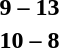<table style="text-align:center">
<tr>
<th width=200></th>
<th width=100></th>
<th width=200></th>
</tr>
<tr>
<td align=right></td>
<td><strong>9 – 13</strong></td>
<td align=left></td>
</tr>
<tr>
<td align=right></td>
<td><strong>10 – 8</strong></td>
<td align=left></td>
</tr>
</table>
